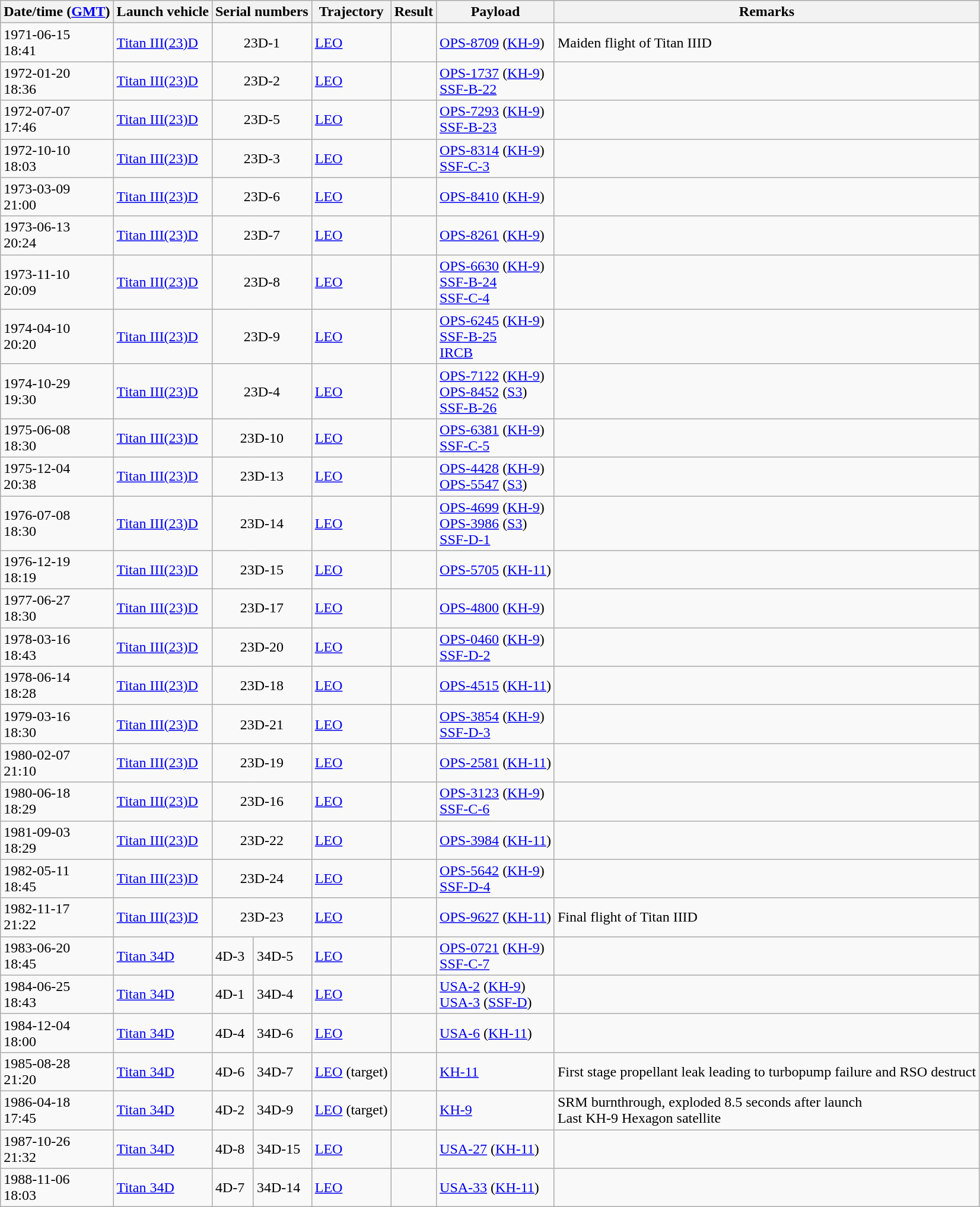<table class="wikitable sortable mw-collapsible mw-collapsed sticky-header" border="1">
<tr>
<th>Date/time (<a href='#'>GMT</a>)</th>
<th>Launch vehicle</th>
<th colspan=3>Serial numbers</th>
<th>Trajectory</th>
<th>Result</th>
<th>Payload</th>
<th>Remarks</th>
</tr>
<tr>
<td>1971-06-15<br>18:41</td>
<td><a href='#'>Titan III(23)D</a></td>
<td colspan=3 align=center>23D-1</td>
<td><a href='#'>LEO</a></td>
<td></td>
<td><a href='#'>OPS-8709</a> (<a href='#'>KH-9</a>)</td>
<td>Maiden flight of Titan IIID</td>
</tr>
<tr>
<td>1972-01-20<br>18:36</td>
<td><a href='#'>Titan III(23)D</a></td>
<td colspan=3 align=center>23D-2</td>
<td><a href='#'>LEO</a></td>
<td></td>
<td><a href='#'>OPS-1737</a> (<a href='#'>KH-9</a>)<br><a href='#'>SSF-B-22</a></td>
<td></td>
</tr>
<tr>
<td>1972-07-07<br>17:46</td>
<td><a href='#'>Titan III(23)D</a></td>
<td colspan=3 align=center>23D-5</td>
<td><a href='#'>LEO</a></td>
<td></td>
<td><a href='#'>OPS-7293</a> (<a href='#'>KH-9</a>)<br><a href='#'>SSF-B-23</a></td>
<td></td>
</tr>
<tr>
<td>1972-10-10<br>18:03</td>
<td><a href='#'>Titan III(23)D</a></td>
<td colspan=3 align=center>23D-3</td>
<td><a href='#'>LEO</a></td>
<td></td>
<td><a href='#'>OPS-8314</a> (<a href='#'>KH-9</a>)<br><a href='#'>SSF-C-3</a></td>
<td></td>
</tr>
<tr>
<td>1973-03-09<br>21:00</td>
<td><a href='#'>Titan III(23)D</a></td>
<td colspan=3 align=center>23D-6</td>
<td><a href='#'>LEO</a></td>
<td></td>
<td><a href='#'>OPS-8410</a> (<a href='#'>KH-9</a>)</td>
<td></td>
</tr>
<tr>
<td>1973-06-13<br>20:24</td>
<td><a href='#'>Titan III(23)D</a></td>
<td colspan=3 align=center>23D-7</td>
<td><a href='#'>LEO</a></td>
<td></td>
<td><a href='#'>OPS-8261</a> (<a href='#'>KH-9</a>)</td>
<td></td>
</tr>
<tr>
<td>1973-11-10<br>20:09</td>
<td><a href='#'>Titan III(23)D</a></td>
<td colspan=3 align=center>23D-8</td>
<td><a href='#'>LEO</a></td>
<td></td>
<td><a href='#'>OPS-6630</a> (<a href='#'>KH-9</a>)<br><a href='#'>SSF-B-24</a><br><a href='#'>SSF-C-4</a></td>
<td></td>
</tr>
<tr>
<td>1974-04-10<br>20:20</td>
<td><a href='#'>Titan III(23)D</a></td>
<td colspan=3 align=center>23D-9</td>
<td><a href='#'>LEO</a></td>
<td></td>
<td><a href='#'>OPS-6245</a> (<a href='#'>KH-9</a>)<br><a href='#'>SSF-B-25</a><br><a href='#'>IRCB</a></td>
<td></td>
</tr>
<tr>
<td>1974-10-29<br>19:30</td>
<td><a href='#'>Titan III(23)D</a></td>
<td colspan=3 align=center>23D-4</td>
<td><a href='#'>LEO</a></td>
<td></td>
<td><a href='#'>OPS-7122</a> (<a href='#'>KH-9</a>)<br><a href='#'>OPS-8452</a> (<a href='#'>S3</a>)<br><a href='#'>SSF-B-26</a></td>
<td></td>
</tr>
<tr>
<td>1975-06-08<br>18:30</td>
<td><a href='#'>Titan III(23)D</a></td>
<td colspan=3 align=center>23D-10</td>
<td><a href='#'>LEO</a></td>
<td></td>
<td><a href='#'>OPS-6381</a> (<a href='#'>KH-9</a>)<br><a href='#'>SSF-C-5</a></td>
<td></td>
</tr>
<tr>
<td>1975-12-04<br>20:38</td>
<td><a href='#'>Titan III(23)D</a></td>
<td colspan=3 align=center>23D-13</td>
<td><a href='#'>LEO</a></td>
<td></td>
<td><a href='#'>OPS-4428</a> (<a href='#'>KH-9</a>)<br><a href='#'>OPS-5547</a> (<a href='#'>S3</a>)</td>
<td></td>
</tr>
<tr>
<td>1976-07-08<br>18:30</td>
<td><a href='#'>Titan III(23)D</a></td>
<td colspan=3 align=center>23D-14</td>
<td><a href='#'>LEO</a></td>
<td></td>
<td><a href='#'>OPS-4699</a> (<a href='#'>KH-9</a>)<br><a href='#'>OPS-3986</a> (<a href='#'>S3</a>)<br><a href='#'>SSF-D-1</a></td>
<td></td>
</tr>
<tr>
<td>1976-12-19<br>18:19</td>
<td><a href='#'>Titan III(23)D</a></td>
<td colspan=3 align=center>23D-15</td>
<td><a href='#'>LEO</a></td>
<td></td>
<td><a href='#'>OPS-5705</a> (<a href='#'>KH-11</a>)</td>
<td></td>
</tr>
<tr>
<td>1977-06-27<br>18:30</td>
<td><a href='#'>Titan III(23)D</a></td>
<td colspan=3 align=center>23D-17</td>
<td><a href='#'>LEO</a></td>
<td></td>
<td><a href='#'>OPS-4800</a> (<a href='#'>KH-9</a>)</td>
<td></td>
</tr>
<tr>
<td>1978-03-16<br>18:43</td>
<td><a href='#'>Titan III(23)D</a></td>
<td colspan=3 align=center>23D-20</td>
<td><a href='#'>LEO</a></td>
<td></td>
<td><a href='#'>OPS-0460</a> (<a href='#'>KH-9</a>)<br><a href='#'>SSF-D-2</a></td>
<td></td>
</tr>
<tr>
<td>1978-06-14<br>18:28</td>
<td><a href='#'>Titan III(23)D</a></td>
<td colspan=3 align=center>23D-18</td>
<td><a href='#'>LEO</a></td>
<td></td>
<td><a href='#'>OPS-4515</a> (<a href='#'>KH-11</a>)</td>
<td></td>
</tr>
<tr>
<td>1979-03-16<br>18:30</td>
<td><a href='#'>Titan III(23)D</a></td>
<td colspan=3 align=center>23D-21</td>
<td><a href='#'>LEO</a></td>
<td></td>
<td><a href='#'>OPS-3854</a> (<a href='#'>KH-9</a>)<br><a href='#'>SSF-D-3</a></td>
<td></td>
</tr>
<tr>
<td>1980-02-07<br>21:10</td>
<td><a href='#'>Titan III(23)D</a></td>
<td colspan=3 align=center>23D-19</td>
<td><a href='#'>LEO</a></td>
<td></td>
<td><a href='#'>OPS-2581</a> (<a href='#'>KH-11</a>)</td>
<td></td>
</tr>
<tr>
<td>1980-06-18<br>18:29</td>
<td><a href='#'>Titan III(23)D</a></td>
<td colspan=3 align=center>23D-16</td>
<td><a href='#'>LEO</a></td>
<td></td>
<td><a href='#'>OPS-3123</a> (<a href='#'>KH-9</a>)<br><a href='#'>SSF-C-6</a></td>
<td></td>
</tr>
<tr>
<td>1981-09-03<br>18:29</td>
<td><a href='#'>Titan III(23)D</a></td>
<td colspan=3 align=center>23D-22</td>
<td><a href='#'>LEO</a></td>
<td></td>
<td><a href='#'>OPS-3984</a> (<a href='#'>KH-11</a>)</td>
<td></td>
</tr>
<tr>
<td>1982-05-11<br>18:45</td>
<td><a href='#'>Titan III(23)D</a></td>
<td colspan=3 align=center>23D-24</td>
<td><a href='#'>LEO</a></td>
<td></td>
<td><a href='#'>OPS-5642</a> (<a href='#'>KH-9</a>)<br><a href='#'>SSF-D-4</a></td>
<td></td>
</tr>
<tr>
<td>1982-11-17<br>21:22</td>
<td><a href='#'>Titan III(23)D</a></td>
<td colspan=3 align=center>23D-23</td>
<td><a href='#'>LEO</a></td>
<td></td>
<td><a href='#'>OPS-9627</a> (<a href='#'>KH-11</a>)</td>
<td>Final flight of Titan IIID</td>
</tr>
<tr>
<td>1983-06-20<br>18:45</td>
<td><a href='#'>Titan 34D</a></td>
<td>4D-3</td>
<td colspan=2>34D-5</td>
<td><a href='#'>LEO</a></td>
<td></td>
<td><a href='#'>OPS-0721</a> (<a href='#'>KH-9</a>)<br><a href='#'>SSF-C-7</a></td>
<td></td>
</tr>
<tr>
<td>1984-06-25<br>18:43</td>
<td><a href='#'>Titan 34D</a></td>
<td>4D-1</td>
<td colspan=2>34D-4</td>
<td><a href='#'>LEO</a></td>
<td></td>
<td><a href='#'>USA-2</a> (<a href='#'>KH-9</a>)<br><a href='#'>USA-3</a> (<a href='#'>SSF-D</a>)</td>
<td></td>
</tr>
<tr>
<td>1984-12-04<br>18:00</td>
<td><a href='#'>Titan 34D</a></td>
<td>4D-4</td>
<td colspan=2>34D-6</td>
<td><a href='#'>LEO</a></td>
<td></td>
<td><a href='#'>USA-6</a> (<a href='#'>KH-11</a>)</td>
<td></td>
</tr>
<tr>
<td>1985-08-28<br>21:20</td>
<td><a href='#'>Titan 34D</a></td>
<td>4D-6</td>
<td colspan=2>34D-7</td>
<td><a href='#'>LEO</a> (target)</td>
<td></td>
<td><a href='#'>KH-11</a></td>
<td>First stage propellant leak leading to turbopump failure and RSO destruct</td>
</tr>
<tr>
<td>1986-04-18<br>17:45</td>
<td><a href='#'>Titan 34D</a></td>
<td>4D-2</td>
<td colspan=2>34D-9</td>
<td><a href='#'>LEO</a> (target)</td>
<td></td>
<td><a href='#'>KH-9</a></td>
<td>SRM burnthrough, exploded 8.5 seconds after launch<br>Last KH-9 Hexagon satellite</td>
</tr>
<tr>
<td>1987-10-26<br>21:32</td>
<td><a href='#'>Titan 34D</a></td>
<td>4D-8</td>
<td colspan=2>34D-15</td>
<td><a href='#'>LEO</a></td>
<td></td>
<td><a href='#'>USA-27</a> (<a href='#'>KH-11</a>)</td>
<td></td>
</tr>
<tr>
<td>1988-11-06<br>18:03</td>
<td><a href='#'>Titan 34D</a></td>
<td>4D-7</td>
<td colspan=2>34D-14</td>
<td><a href='#'>LEO</a></td>
<td></td>
<td><a href='#'>USA-33</a> (<a href='#'>KH-11</a>)</td>
<td></td>
</tr>
</table>
